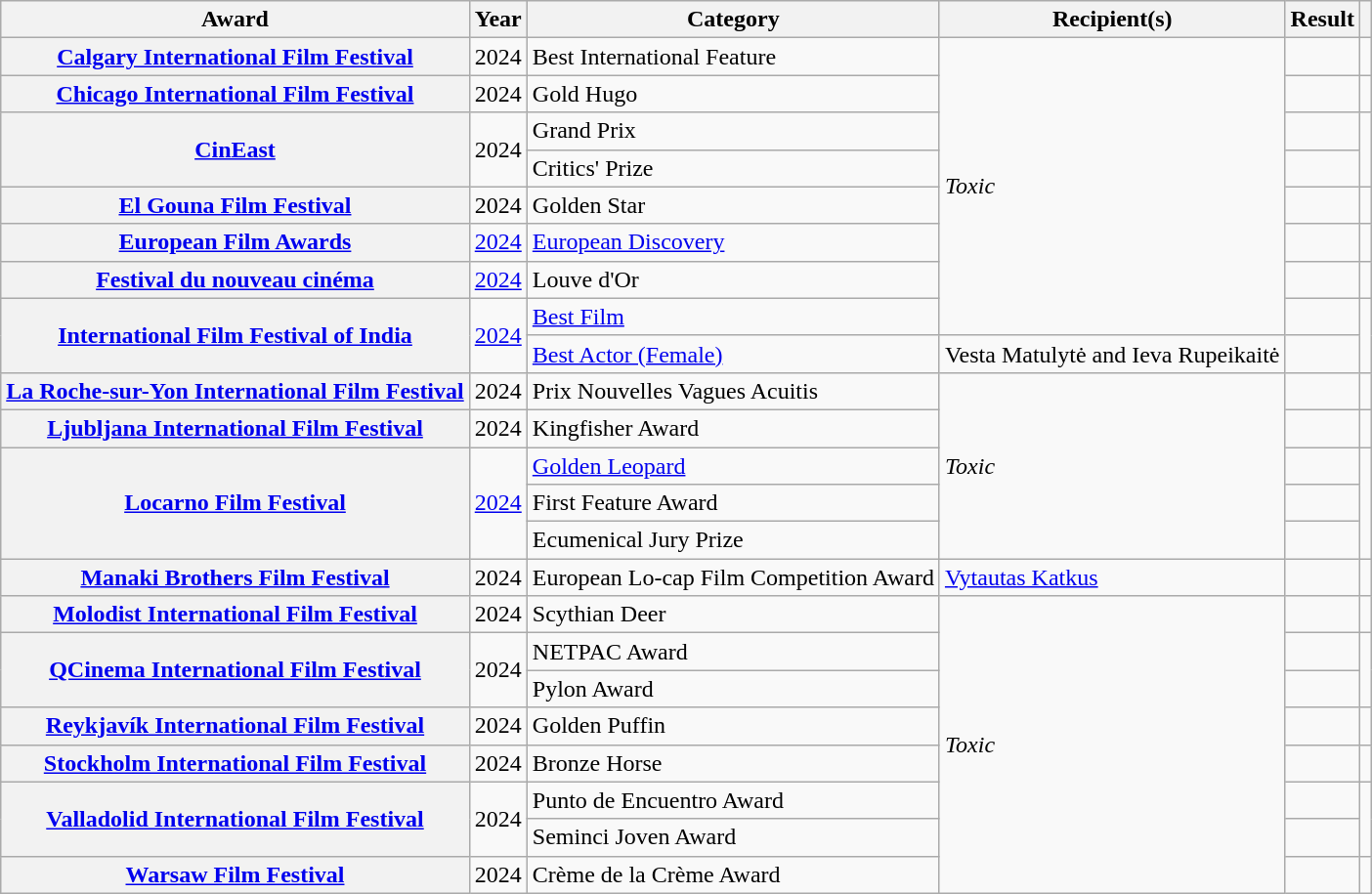<table class="wikitable plainrowheaders sortable">
<tr>
<th>Award</th>
<th>Year</th>
<th>Category</th>
<th>Recipient(s)</th>
<th>Result</th>
<th class="unsortable"></th>
</tr>
<tr>
<th scope="row"><a href='#'>Calgary International Film Festival</a></th>
<td>2024</td>
<td>Best International Feature</td>
<td rowspan="8"><em>Toxic</em></td>
<td></td>
<td></td>
</tr>
<tr>
<th scope="row"><a href='#'>Chicago International Film Festival</a></th>
<td>2024</td>
<td>Gold Hugo</td>
<td></td>
<td></td>
</tr>
<tr>
<th rowspan="2" ! scope="row"><a href='#'>CinEast</a></th>
<td rowspan="2">2024</td>
<td>Grand Prix</td>
<td></td>
<td rowspan="2" align="center"></td>
</tr>
<tr>
<td>Critics' Prize</td>
<td></td>
</tr>
<tr>
<th scope="row"><a href='#'>El Gouna Film Festival</a></th>
<td>2024</td>
<td>Golden Star</td>
<td></td>
<td></td>
</tr>
<tr>
<th scope="row"><a href='#'>European Film Awards</a></th>
<td><a href='#'>2024</a></td>
<td><a href='#'>European Discovery</a></td>
<td></td>
<td></td>
</tr>
<tr>
<th scope="row"><a href='#'>Festival du nouveau cinéma</a></th>
<td><a href='#'>2024</a></td>
<td>Louve d'Or</td>
<td></td>
<td></td>
</tr>
<tr>
<th rowspan="2" scope="row" !><a href='#'>International Film Festival of India</a></th>
<td rowspan="2"><a href='#'>2024</a></td>
<td><a href='#'>Best Film</a></td>
<td></td>
<td rowspan="2"></td>
</tr>
<tr>
<td><a href='#'>Best Actor (Female)</a></td>
<td>Vesta Matulytė and Ieva Rupeikaitė</td>
<td></td>
</tr>
<tr>
<th scope="row"><a href='#'>La Roche-sur-Yon International Film Festival</a></th>
<td>2024</td>
<td>Prix Nouvelles Vagues Acuitis</td>
<td rowspan="5"><em>Toxic</em></td>
<td></td>
<td></td>
</tr>
<tr>
<th scope="row"><a href='#'>Ljubljana International Film Festival</a></th>
<td>2024</td>
<td>Kingfisher Award</td>
<td></td>
<td></td>
</tr>
<tr>
<th rowspan="3" scope="row" !><a href='#'>Locarno Film Festival</a></th>
<td rowspan="3"><a href='#'>2024</a></td>
<td><a href='#'>Golden Leopard</a></td>
<td></td>
<td rowspan="3" align="center"></td>
</tr>
<tr>
<td>First Feature Award</td>
<td></td>
</tr>
<tr>
<td>Ecumenical Jury Prize</td>
<td></td>
</tr>
<tr>
<th scope="row"><a href='#'>Manaki Brothers Film Festival</a></th>
<td>2024</td>
<td>European Lo-cap Film Competition Award</td>
<td><a href='#'>Vytautas Katkus</a></td>
<td></td>
<td></td>
</tr>
<tr>
<th scope="row"><a href='#'>Molodist International Film Festival</a></th>
<td>2024</td>
<td>Scythian Deer</td>
<td rowspan="8"><em>Toxic</em></td>
<td></td>
<td></td>
</tr>
<tr>
<th rowspan="2" ! scope="row"><a href='#'>QCinema International Film Festival</a></th>
<td rowspan="2">2024</td>
<td>NETPAC Award</td>
<td></td>
<td rowspan="2"></td>
</tr>
<tr>
<td>Pylon Award</td>
<td></td>
</tr>
<tr>
<th scope="row"><a href='#'>Reykjavík International Film Festival</a></th>
<td>2024</td>
<td>Golden Puffin</td>
<td></td>
<td></td>
</tr>
<tr>
<th scope="row"><a href='#'>Stockholm International Film Festival</a></th>
<td>2024</td>
<td>Bronze Horse</td>
<td></td>
<td></td>
</tr>
<tr>
<th rowspan="2" ! scope="row"><a href='#'>Valladolid International Film Festival</a></th>
<td rowspan="2">2024</td>
<td>Punto de Encuentro Award</td>
<td></td>
<td rowspan="2" align="center"></td>
</tr>
<tr>
<td>Seminci Joven Award</td>
<td></td>
</tr>
<tr>
<th scope="row"><a href='#'>Warsaw Film Festival</a></th>
<td>2024</td>
<td>Crème de la Crème Award</td>
<td></td>
<td></td>
</tr>
</table>
